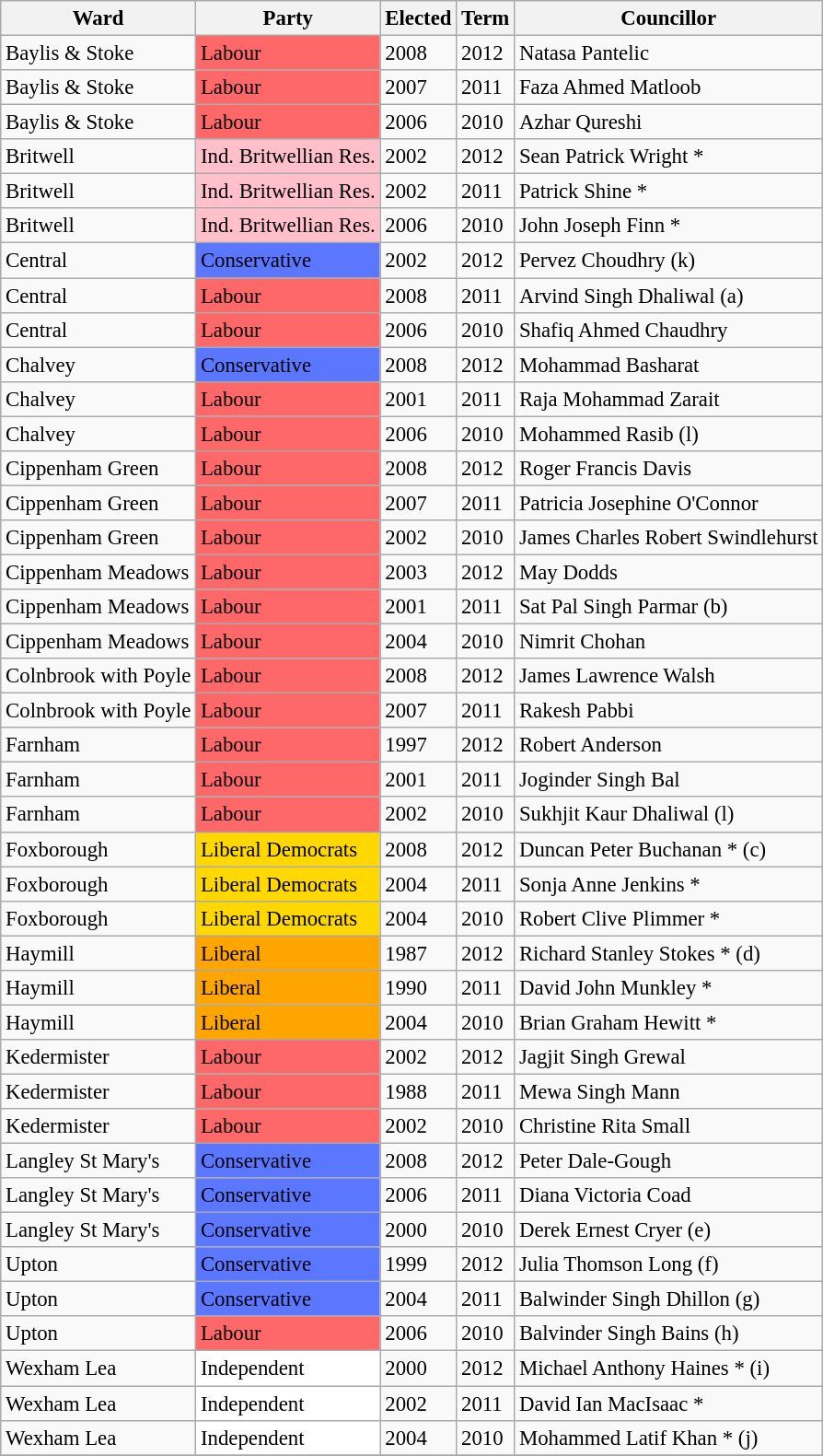<table class="wikitable" style="font-size: 95%;">
<tr>
<th>Ward</th>
<th>Party</th>
<th>Elected</th>
<th>Term</th>
<th>Councillor</th>
</tr>
<tr>
<td>Baylis & Stoke</td>
<td bgcolor="FF6868">Labour</td>
<td>2008</td>
<td>2012</td>
<td>Natasa Pantelic</td>
</tr>
<tr>
<td>Baylis & Stoke</td>
<td bgcolor="FF6868">Labour</td>
<td>2007</td>
<td>2011</td>
<td>Faza Ahmed Matloob</td>
</tr>
<tr>
<td>Baylis & Stoke</td>
<td bgcolor="FF6868">Labour</td>
<td>2006</td>
<td>2010</td>
<td>Azhar Qureshi</td>
</tr>
<tr>
<td>Britwell</td>
<td bgcolor="pink">Ind. Britwellian Res.</td>
<td>2002</td>
<td>2012</td>
<td>Sean Patrick Wright *</td>
</tr>
<tr>
<td>Britwell</td>
<td bgcolor="pink">Ind. Britwellian Res.</td>
<td>2002</td>
<td>2011</td>
<td>Patrick Shine *</td>
</tr>
<tr>
<td>Britwell</td>
<td bgcolor="pink">Ind. Britwellian Res.</td>
<td>2006</td>
<td>2010</td>
<td>John Joseph Finn *</td>
</tr>
<tr>
<td>Central</td>
<td bgcolor="5B76FF">Conservative</td>
<td>2002</td>
<td>2012</td>
<td>Pervez Choudhry (k)</td>
</tr>
<tr>
<td>Central</td>
<td bgcolor="FF6868">Labour</td>
<td>2008</td>
<td>2011</td>
<td>Arvind Singh Dhaliwal (a)</td>
</tr>
<tr>
<td>Central</td>
<td bgcolor="FF6868">Labour</td>
<td>2006</td>
<td>2010</td>
<td>Shafiq Ahmed Chaudhry</td>
</tr>
<tr>
<td>Chalvey</td>
<td bgcolor="5B76FF">Conservative</td>
<td>2008</td>
<td>2012</td>
<td>Mohammad Basharat</td>
</tr>
<tr>
<td>Chalvey</td>
<td bgcolor="FF6868">Labour</td>
<td>2001</td>
<td>2011</td>
<td>Raja Mohammad Zarait</td>
</tr>
<tr>
<td>Chalvey</td>
<td bgcolor="FF6868">Labour</td>
<td>2006</td>
<td>2010</td>
<td>Mohammed Rasib (l)</td>
</tr>
<tr>
<td>Cippenham Green</td>
<td bgcolor="FF6868">Labour</td>
<td>2008</td>
<td>2012</td>
<td>Roger Francis Davis</td>
</tr>
<tr>
<td>Cippenham Green</td>
<td bgcolor="FF6868">Labour</td>
<td>2007</td>
<td>2011</td>
<td>Patricia Josephine O'Connor</td>
</tr>
<tr>
<td>Cippenham Green</td>
<td bgcolor="FF6868">Labour</td>
<td>2002</td>
<td>2010</td>
<td>James Charles Robert Swindlehurst</td>
</tr>
<tr>
<td>Cippenham Meadows</td>
<td bgcolor="FF6868">Labour</td>
<td>2003</td>
<td>2012</td>
<td>May Dodds</td>
</tr>
<tr>
<td>Cippenham Meadows</td>
<td bgcolor="FF6868">Labour</td>
<td>2001</td>
<td>2011</td>
<td>Sat Pal Singh Parmar (b)</td>
</tr>
<tr>
<td>Cippenham Meadows</td>
<td bgcolor="FF6868">Labour</td>
<td>2004</td>
<td>2010</td>
<td>Nimrit Chohan</td>
</tr>
<tr>
<td>Colnbrook with Poyle</td>
<td bgcolor="FF6868">Labour</td>
<td>2008</td>
<td>2012</td>
<td>James Lawrence Walsh</td>
</tr>
<tr>
<td>Colnbrook with Poyle</td>
<td bgcolor="FF6868">Labour</td>
<td>2007</td>
<td>2011</td>
<td>Rakesh Pabbi</td>
</tr>
<tr>
<td>Farnham</td>
<td bgcolor="FF6868">Labour</td>
<td>1997</td>
<td>2012</td>
<td>Robert Anderson</td>
</tr>
<tr>
<td>Farnham</td>
<td bgcolor="FF6868">Labour</td>
<td>2001</td>
<td>2011</td>
<td>Joginder Singh Bal</td>
</tr>
<tr>
<td>Farnham</td>
<td bgcolor="FF6868">Labour</td>
<td>2002</td>
<td>2010</td>
<td>Sukhjit Kaur Dhaliwal (l)</td>
</tr>
<tr>
<td>Foxborough</td>
<td bgcolor="FFD800">Liberal Democrats</td>
<td>2008</td>
<td>2012</td>
<td>Duncan Peter Buchanan * (c)</td>
</tr>
<tr>
<td>Foxborough</td>
<td bgcolor="FFD800">Liberal Democrats</td>
<td>2004</td>
<td>2011</td>
<td>Sonja Anne Jenkins *</td>
</tr>
<tr>
<td>Foxborough</td>
<td bgcolor="FFD800">Liberal Democrats</td>
<td>2004</td>
<td>2010</td>
<td>Robert Clive Plimmer *</td>
</tr>
<tr>
<td>Haymill</td>
<td bgcolor="orange">Liberal</td>
<td>1987</td>
<td>2012</td>
<td>Richard Stanley Stokes * (d)</td>
</tr>
<tr>
<td>Haymill</td>
<td bgcolor="orange">Liberal</td>
<td>1990</td>
<td>2011</td>
<td>David John Munkley *</td>
</tr>
<tr>
<td>Haymill</td>
<td bgcolor="orange">Liberal</td>
<td>2004</td>
<td>2010</td>
<td>Brian Graham Hewitt *</td>
</tr>
<tr>
<td>Kedermister</td>
<td bgcolor="FF6868">Labour</td>
<td>2002</td>
<td>2012</td>
<td>Jagjit Singh Grewal</td>
</tr>
<tr>
<td>Kedermister</td>
<td bgcolor="FF6868">Labour</td>
<td>1988</td>
<td>2011</td>
<td>Mewa Singh Mann</td>
</tr>
<tr>
<td>Kedermister</td>
<td bgcolor="FF6868">Labour</td>
<td>2002</td>
<td>2010</td>
<td>Christine Rita Small</td>
</tr>
<tr>
<td>Langley St Mary's</td>
<td bgcolor="5B76FF">Conservative</td>
<td>2008</td>
<td>2012</td>
<td>Peter Dale-Gough</td>
</tr>
<tr>
<td>Langley St Mary's</td>
<td bgcolor="5B76FF">Conservative</td>
<td>2006</td>
<td>2011</td>
<td>Diana Victoria Coad</td>
</tr>
<tr>
<td>Langley St Mary's</td>
<td bgcolor="5B76FF">Conservative</td>
<td>2000</td>
<td>2010</td>
<td>Derek Ernest Cryer (e)</td>
</tr>
<tr>
<td>Upton</td>
<td bgcolor="5B76FF">Conservative</td>
<td>1999</td>
<td>2012</td>
<td>Julia Thomson Long (f)</td>
</tr>
<tr>
<td>Upton</td>
<td bgcolor="5B76FF">Conservative</td>
<td>2004</td>
<td>2011</td>
<td>Balwinder Singh Dhillon (g)</td>
</tr>
<tr>
<td>Upton</td>
<td bgcolor="FF6868">Labour</td>
<td>2006</td>
<td>2010</td>
<td>Balvinder Singh Bains (h)</td>
</tr>
<tr>
<td>Wexham Lea</td>
<td bgcolor="white">Independent</td>
<td>2000</td>
<td>2012</td>
<td>Michael Anthony Haines * (i)</td>
</tr>
<tr>
<td>Wexham Lea</td>
<td bgcolor="white">Independent</td>
<td>2002</td>
<td>2011</td>
<td>David Ian MacIsaac *</td>
</tr>
<tr>
<td>Wexham Lea</td>
<td bgcolor="white">Independent</td>
<td>2004</td>
<td>2010</td>
<td>Mohammed Latif Khan * (j)</td>
</tr>
<tr>
</tr>
</table>
